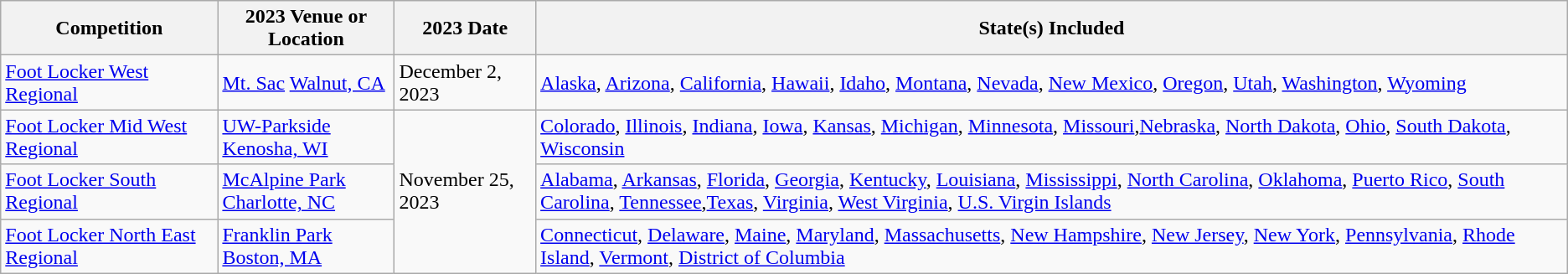<table class="wikitable">
<tr>
<th>Competition</th>
<th>2023 Venue or Location</th>
<th>2023 Date</th>
<th>State(s) Included</th>
</tr>
<tr>
<td><a href='#'>Foot Locker West Regional</a></td>
<td><a href='#'>Mt. Sac</a> <a href='#'>Walnut, CA</a></td>
<td>December 2, 2023</td>
<td><a href='#'>Alaska</a>, <a href='#'>Arizona</a>, <a href='#'>California</a>, <a href='#'>Hawaii</a>, <a href='#'>Idaho</a>, <a href='#'>Montana</a>, <a href='#'>Nevada</a>, <a href='#'>New Mexico</a>, <a href='#'>Oregon</a>, <a href='#'>Utah</a>, <a href='#'>Washington</a>, <a href='#'>Wyoming</a></td>
</tr>
<tr>
<td><a href='#'>Foot Locker Mid West Regional</a></td>
<td><a href='#'>UW-Parkside</a> <a href='#'>Kenosha, WI</a></td>
<td rowspan="3">November 25, 2023</td>
<td><a href='#'>Colorado</a>, <a href='#'>Illinois</a>, <a href='#'>Indiana</a>, <a href='#'>Iowa</a>, <a href='#'>Kansas</a>, <a href='#'>Michigan</a>, <a href='#'>Minnesota</a>, <a href='#'>Missouri</a>,<a href='#'>Nebraska</a>, <a href='#'>North Dakota</a>, <a href='#'>Ohio</a>, <a href='#'>South Dakota</a>, <a href='#'>Wisconsin</a></td>
</tr>
<tr>
<td><a href='#'>Foot Locker South Regional</a></td>
<td><a href='#'>McAlpine Park</a><br><a href='#'>Charlotte, NC</a></td>
<td><a href='#'>Alabama</a>, <a href='#'>Arkansas</a>, <a href='#'>Florida</a>, <a href='#'>Georgia</a>, <a href='#'>Kentucky</a>, <a href='#'>Louisiana</a>, <a href='#'>Mississippi</a>, <a href='#'>North Carolina</a>, <a href='#'>Oklahoma</a>, <a href='#'>Puerto Rico</a>, <a href='#'>South Carolina</a>, <a href='#'>Tennessee</a>,<a href='#'>Texas</a>, <a href='#'>Virginia</a>, <a href='#'>West Virginia</a>, <a href='#'>U.S. Virgin Islands</a></td>
</tr>
<tr>
<td><a href='#'>Foot Locker North East Regional</a></td>
<td><a href='#'>Franklin Park</a><br><a href='#'>Boston, MA</a></td>
<td><a href='#'>Connecticut</a>, <a href='#'>Delaware</a>, <a href='#'>Maine</a>, <a href='#'>Maryland</a>, <a href='#'>Massachusetts</a>, <a href='#'>New Hampshire</a>, <a href='#'>New Jersey</a>, <a href='#'>New York</a>, <a href='#'>Pennsylvania</a>, <a href='#'>Rhode Island</a>, <a href='#'>Vermont</a>, <a href='#'>District of Columbia</a></td>
</tr>
</table>
